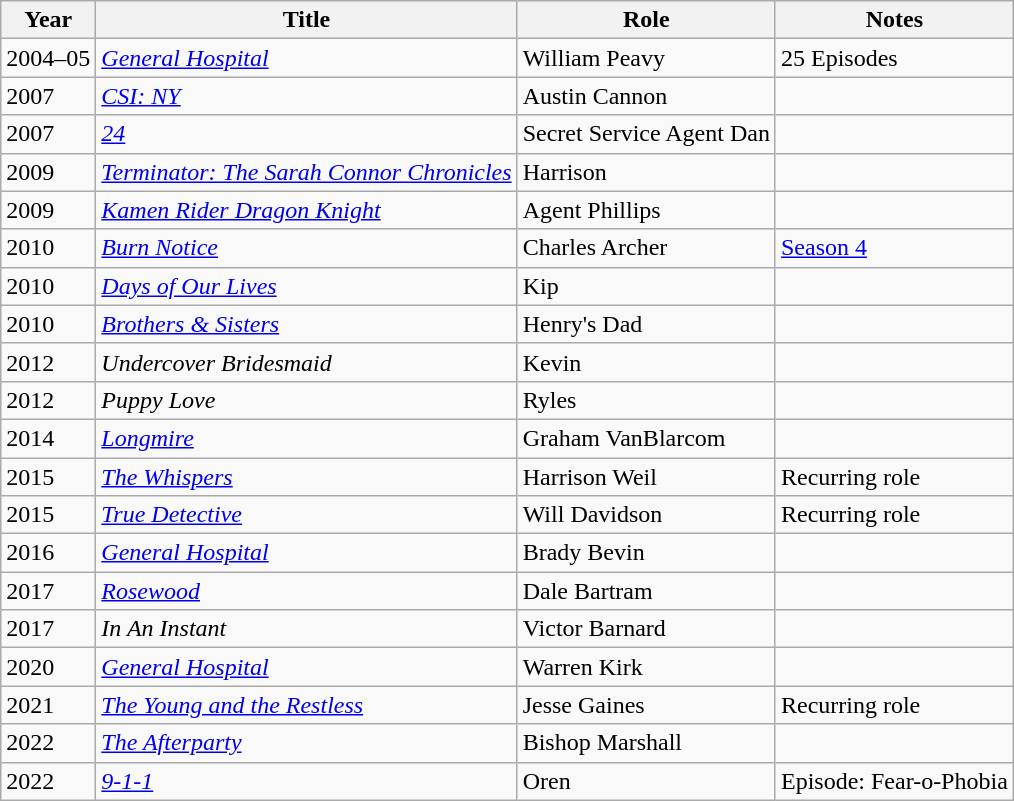<table class="wikitable sortable">
<tr>
<th>Year</th>
<th>Title</th>
<th>Role</th>
<th>Notes</th>
</tr>
<tr>
<td>2004–05</td>
<td><em><a href='#'>General Hospital</a></em></td>
<td>William Peavy</td>
<td>25 Episodes</td>
</tr>
<tr>
<td>2007</td>
<td><em><a href='#'>CSI: NY</a></em></td>
<td>Austin Cannon</td>
<td></td>
</tr>
<tr>
<td>2007</td>
<td><em><a href='#'>24</a></em></td>
<td>Secret Service Agent Dan</td>
<td></td>
</tr>
<tr>
<td>2009</td>
<td><em><a href='#'>Terminator: The Sarah Connor Chronicles</a></em></td>
<td>Harrison</td>
<td></td>
</tr>
<tr>
<td>2009</td>
<td><em><a href='#'>Kamen Rider Dragon Knight</a></em></td>
<td>Agent Phillips</td>
<td></td>
</tr>
<tr>
<td>2010</td>
<td><em><a href='#'>Burn Notice</a></em></td>
<td>Charles Archer</td>
<td><a href='#'>Season 4</a></td>
</tr>
<tr>
<td>2010</td>
<td><em><a href='#'>Days of Our Lives</a></em></td>
<td>Kip</td>
<td></td>
</tr>
<tr>
<td>2010</td>
<td><em><a href='#'>Brothers & Sisters</a></em></td>
<td>Henry's Dad</td>
<td></td>
</tr>
<tr>
<td>2012</td>
<td><em>Undercover Bridesmaid</em></td>
<td>Kevin</td>
<td></td>
</tr>
<tr>
<td>2012</td>
<td><em>Puppy Love</em></td>
<td>Ryles</td>
<td></td>
</tr>
<tr>
<td>2014</td>
<td><em><a href='#'>Longmire</a></em></td>
<td>Graham VanBlarcom</td>
<td></td>
</tr>
<tr>
<td>2015</td>
<td><em><a href='#'>The Whispers</a></em></td>
<td>Harrison Weil</td>
<td>Recurring role</td>
</tr>
<tr>
<td>2015</td>
<td><em><a href='#'>True Detective</a></em></td>
<td>Will Davidson</td>
<td>Recurring role</td>
</tr>
<tr>
<td>2016</td>
<td><em><a href='#'>General Hospital</a></em></td>
<td>Brady Bevin</td>
<td></td>
</tr>
<tr>
<td>2017</td>
<td><em><a href='#'>Rosewood</a></em></td>
<td>Dale Bartram</td>
<td></td>
</tr>
<tr>
<td>2017</td>
<td><em>In An Instant</em></td>
<td>Victor Barnard</td>
<td></td>
</tr>
<tr>
<td>2020</td>
<td><em><a href='#'>General Hospital</a></em></td>
<td>Warren Kirk</td>
<td></td>
</tr>
<tr>
<td>2021</td>
<td><em><a href='#'>The Young and the Restless</a></em></td>
<td>Jesse Gaines</td>
<td>Recurring role</td>
</tr>
<tr>
<td>2022</td>
<td><em><a href='#'>The Afterparty</a></em></td>
<td>Bishop Marshall</td>
<td></td>
</tr>
<tr>
<td>2022</td>
<td><em><a href='#'>9-1-1</a></em></td>
<td>Oren</td>
<td>Episode: Fear-o-Phobia</td>
</tr>
</table>
